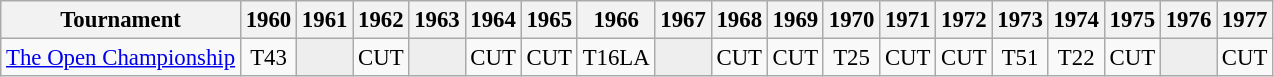<table class="wikitable" style="font-size:95%;text-align:center;">
<tr>
<th>Tournament</th>
<th>1960</th>
<th>1961</th>
<th>1962</th>
<th>1963</th>
<th>1964</th>
<th>1965</th>
<th>1966</th>
<th>1967</th>
<th>1968</th>
<th>1969</th>
<th>1970</th>
<th>1971</th>
<th>1972</th>
<th>1973</th>
<th>1974</th>
<th>1975</th>
<th>1976</th>
<th>1977</th>
</tr>
<tr>
<td align=left><a href='#'>The Open Championship</a></td>
<td>T43</td>
<td style="background:#eeeeee;"></td>
<td>CUT</td>
<td style="background:#eeeeee;"></td>
<td>CUT</td>
<td>CUT</td>
<td>T16<span>LA</span></td>
<td style="background:#eeeeee;"></td>
<td>CUT</td>
<td>CUT</td>
<td>T25</td>
<td>CUT</td>
<td>CUT</td>
<td>T51</td>
<td>T22</td>
<td>CUT</td>
<td style="background:#eeeeee;"></td>
<td>CUT</td>
</tr>
</table>
